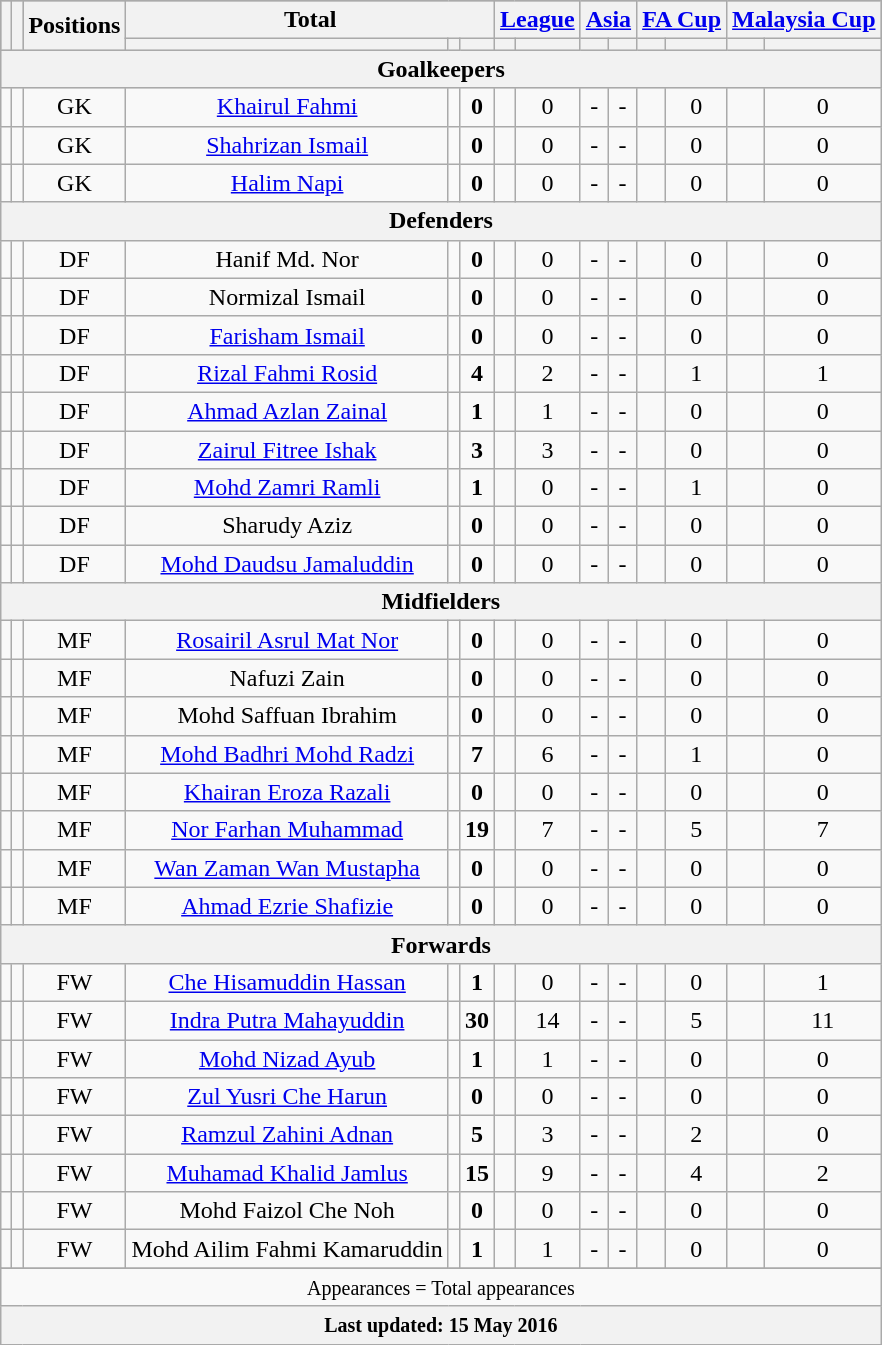<table class="wikitable sortable" style="text-align: center">
<tr align="center" style="background:#9C9C9C">
<th rowspan="2"></th>
<th rowspan="2"></th>
<th rowspan="2">Positions</th>
<th colspan="3">Total</th>
<th colspan="2"><a href='#'>League</a></th>
<th colspan="2"><a href='#'>Asia</a></th>
<th colspan="2"><a href='#'>FA Cup</a></th>
<th colspan="2"><a href='#'>Malaysia Cup</a></th>
</tr>
<tr style="background:#DCDCDC">
<th></th>
<th></th>
<th></th>
<th></th>
<th></th>
<th></th>
<th></th>
<th></th>
<th></th>
<th></th>
<th></th>
</tr>
<tr style="background:#DCDCDC">
<th colspan="14">Goalkeepers</th>
</tr>
<tr>
<td></td>
<td></td>
<td>GK</td>
<td><a href='#'>Khairul Fahmi</a></td>
<td><strong> </strong></td>
<td><strong>0</strong></td>
<td><strong> </strong></td>
<td>0</td>
<td>-</td>
<td>-</td>
<td></td>
<td>0</td>
<td></td>
<td>0</td>
</tr>
<tr>
<td></td>
<td></td>
<td>GK</td>
<td><a href='#'>Shahrizan Ismail</a></td>
<td><strong> </strong></td>
<td><strong>0</strong></td>
<td><strong> </strong></td>
<td>0</td>
<td>-</td>
<td>-</td>
<td></td>
<td>0</td>
<td></td>
<td>0</td>
</tr>
<tr>
<td></td>
<td></td>
<td>GK</td>
<td><a href='#'>Halim Napi</a></td>
<td><strong> </strong></td>
<td><strong>0</strong></td>
<td><strong> </strong></td>
<td>0</td>
<td>-</td>
<td>-</td>
<td></td>
<td>0</td>
<td></td>
<td>0</td>
</tr>
<tr>
<th colspan="14">Defenders</th>
</tr>
<tr>
<td></td>
<td></td>
<td>DF</td>
<td>Hanif Md. Nor</td>
<td><strong> </strong></td>
<td><strong>0</strong></td>
<td><strong> </strong></td>
<td>0</td>
<td>-</td>
<td>-</td>
<td></td>
<td>0</td>
<td></td>
<td>0</td>
</tr>
<tr>
<td></td>
<td></td>
<td>DF</td>
<td>Normizal Ismail</td>
<td><strong> </strong></td>
<td><strong>0</strong></td>
<td><strong> </strong></td>
<td>0</td>
<td>-</td>
<td>-</td>
<td></td>
<td>0</td>
<td></td>
<td>0</td>
</tr>
<tr>
<td></td>
<td></td>
<td>DF</td>
<td><a href='#'>Farisham Ismail</a></td>
<td><strong> </strong></td>
<td><strong>0</strong></td>
<td><strong> </strong></td>
<td>0</td>
<td>-</td>
<td>-</td>
<td></td>
<td>0</td>
<td></td>
<td>0</td>
</tr>
<tr>
<td></td>
<td></td>
<td>DF</td>
<td><a href='#'>Rizal Fahmi Rosid</a></td>
<td><strong> </strong></td>
<td><strong>4</strong></td>
<td><strong> </strong></td>
<td>2</td>
<td>-</td>
<td>-</td>
<td></td>
<td>1</td>
<td></td>
<td>1</td>
</tr>
<tr>
<td></td>
<td></td>
<td>DF</td>
<td><a href='#'>Ahmad Azlan Zainal</a></td>
<td><strong> </strong></td>
<td><strong>1</strong></td>
<td><strong> </strong></td>
<td>1</td>
<td>-</td>
<td>-</td>
<td></td>
<td>0</td>
<td></td>
<td>0</td>
</tr>
<tr>
<td></td>
<td></td>
<td>DF</td>
<td><a href='#'>Zairul Fitree Ishak</a></td>
<td><strong> </strong></td>
<td><strong>3</strong></td>
<td><strong> </strong></td>
<td>3</td>
<td>-</td>
<td>-</td>
<td></td>
<td>0</td>
<td></td>
<td>0</td>
</tr>
<tr>
<td></td>
<td></td>
<td>DF</td>
<td><a href='#'>Mohd Zamri Ramli</a></td>
<td><strong> </strong></td>
<td><strong>1</strong></td>
<td><strong> </strong></td>
<td>0</td>
<td>-</td>
<td>-</td>
<td></td>
<td>1</td>
<td></td>
<td>0</td>
</tr>
<tr>
<td></td>
<td></td>
<td>DF</td>
<td>Sharudy Aziz</td>
<td><strong> </strong></td>
<td><strong>0</strong></td>
<td><strong> </strong></td>
<td>0</td>
<td>-</td>
<td>-</td>
<td></td>
<td>0</td>
<td></td>
<td>0</td>
</tr>
<tr>
<td></td>
<td></td>
<td>DF</td>
<td><a href='#'>Mohd Daudsu Jamaluddin</a></td>
<td><strong> </strong></td>
<td><strong>0</strong></td>
<td><strong> </strong></td>
<td>0</td>
<td>-</td>
<td>-</td>
<td></td>
<td>0</td>
<td></td>
<td>0</td>
</tr>
<tr>
<th colspan="14">Midfielders</th>
</tr>
<tr>
<td></td>
<td></td>
<td>MF</td>
<td><a href='#'>Rosairil Asrul Mat Nor</a></td>
<td><strong> </strong></td>
<td><strong>0</strong></td>
<td><strong> </strong></td>
<td>0</td>
<td>-</td>
<td>-</td>
<td></td>
<td>0</td>
<td></td>
<td>0</td>
</tr>
<tr>
<td></td>
<td></td>
<td>MF</td>
<td>Nafuzi Zain</td>
<td><strong> </strong></td>
<td><strong>0</strong></td>
<td><strong> </strong></td>
<td>0</td>
<td>-</td>
<td>-</td>
<td></td>
<td>0</td>
<td></td>
<td>0</td>
</tr>
<tr>
<td></td>
<td></td>
<td>MF</td>
<td>Mohd Saffuan Ibrahim</td>
<td><strong> </strong></td>
<td><strong>0</strong></td>
<td><strong> </strong></td>
<td>0</td>
<td>-</td>
<td>-</td>
<td></td>
<td>0</td>
<td></td>
<td>0</td>
</tr>
<tr>
<td></td>
<td></td>
<td>MF</td>
<td><a href='#'>Mohd Badhri Mohd Radzi</a></td>
<td><strong> </strong></td>
<td><strong>7</strong></td>
<td><strong> </strong></td>
<td>6</td>
<td>-</td>
<td>-</td>
<td></td>
<td>1</td>
<td></td>
<td>0</td>
</tr>
<tr>
<td></td>
<td></td>
<td>MF</td>
<td><a href='#'>Khairan Eroza Razali</a></td>
<td><strong> </strong></td>
<td><strong>0</strong></td>
<td><strong> </strong></td>
<td>0</td>
<td>-</td>
<td>-</td>
<td></td>
<td>0</td>
<td></td>
<td>0</td>
</tr>
<tr>
<td></td>
<td></td>
<td>MF</td>
<td><a href='#'>Nor Farhan Muhammad</a></td>
<td><strong> </strong></td>
<td><strong>19</strong></td>
<td><strong> </strong></td>
<td>7</td>
<td>-</td>
<td>-</td>
<td></td>
<td>5</td>
<td></td>
<td>7</td>
</tr>
<tr>
<td></td>
<td></td>
<td>MF</td>
<td><a href='#'>Wan Zaman Wan Mustapha</a></td>
<td><strong> </strong></td>
<td><strong>0</strong></td>
<td><strong> </strong></td>
<td>0</td>
<td>-</td>
<td>-</td>
<td></td>
<td>0</td>
<td></td>
<td>0</td>
</tr>
<tr>
<td></td>
<td></td>
<td>MF</td>
<td><a href='#'>Ahmad Ezrie Shafizie</a></td>
<td><strong> </strong></td>
<td><strong>0</strong></td>
<td><strong> </strong></td>
<td>0</td>
<td>-</td>
<td>-</td>
<td></td>
<td>0</td>
<td></td>
<td>0</td>
</tr>
<tr>
<th colspan="14">Forwards</th>
</tr>
<tr>
<td></td>
<td></td>
<td>FW</td>
<td><a href='#'>Che Hisamuddin Hassan</a></td>
<td><strong> </strong></td>
<td><strong>1</strong></td>
<td><strong> </strong></td>
<td>0</td>
<td>-</td>
<td>-</td>
<td></td>
<td>0</td>
<td></td>
<td>1</td>
</tr>
<tr>
<td></td>
<td></td>
<td>FW</td>
<td><a href='#'>Indra Putra Mahayuddin</a></td>
<td><strong> </strong></td>
<td><strong>30</strong></td>
<td><strong> </strong></td>
<td>14</td>
<td>-</td>
<td>-</td>
<td></td>
<td>5</td>
<td></td>
<td>11</td>
</tr>
<tr>
<td></td>
<td></td>
<td>FW</td>
<td><a href='#'>Mohd Nizad Ayub</a></td>
<td><strong> </strong></td>
<td><strong>1</strong></td>
<td><strong> </strong></td>
<td>1</td>
<td>-</td>
<td>-</td>
<td></td>
<td>0</td>
<td></td>
<td>0</td>
</tr>
<tr>
<td></td>
<td></td>
<td>FW</td>
<td><a href='#'>Zul Yusri Che Harun</a></td>
<td><strong> </strong></td>
<td><strong>0</strong></td>
<td><strong> </strong></td>
<td>0</td>
<td>-</td>
<td>-</td>
<td></td>
<td>0</td>
<td></td>
<td>0</td>
</tr>
<tr>
<td></td>
<td></td>
<td>FW</td>
<td><a href='#'>Ramzul Zahini Adnan</a></td>
<td><strong> </strong></td>
<td><strong>5</strong></td>
<td><strong> </strong></td>
<td>3</td>
<td>-</td>
<td>-</td>
<td></td>
<td>2</td>
<td></td>
<td>0</td>
</tr>
<tr>
<td></td>
<td></td>
<td>FW</td>
<td><a href='#'>Muhamad Khalid Jamlus</a></td>
<td><strong> </strong></td>
<td><strong>15</strong></td>
<td><strong> </strong></td>
<td>9</td>
<td>-</td>
<td>-</td>
<td></td>
<td>4</td>
<td></td>
<td>2</td>
</tr>
<tr>
<td></td>
<td></td>
<td>FW</td>
<td>Mohd Faizol Che Noh</td>
<td><strong> </strong></td>
<td><strong>0</strong></td>
<td><strong> </strong></td>
<td>0</td>
<td>-</td>
<td>-</td>
<td></td>
<td>0</td>
<td></td>
<td>0</td>
</tr>
<tr>
<td></td>
<td></td>
<td>FW</td>
<td>Mohd Ailim Fahmi Kamaruddin</td>
<td><strong> </strong></td>
<td><strong>1</strong></td>
<td><strong> </strong></td>
<td>1</td>
<td>-</td>
<td>-</td>
<td></td>
<td>0</td>
<td></td>
<td>0</td>
</tr>
<tr>
</tr>
<tr>
<td 23! colspan="16"><small>Appearances = Total appearances</small></td>
</tr>
<tr align="left">
<th colspan="16"><small>Last updated: 15 May 2016</small></th>
</tr>
</table>
